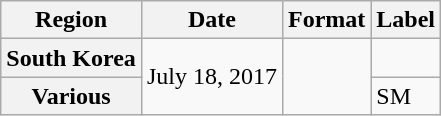<table class="wikitable plainrowheaders">
<tr>
<th>Region</th>
<th>Date</th>
<th>Format</th>
<th>Label</th>
</tr>
<tr>
<th scope="row">South Korea</th>
<td rowspan="2">July 18, 2017</td>
<td rowspan="2"></td>
<td></td>
</tr>
<tr>
<th scope="row">Various</th>
<td>SM</td>
</tr>
</table>
